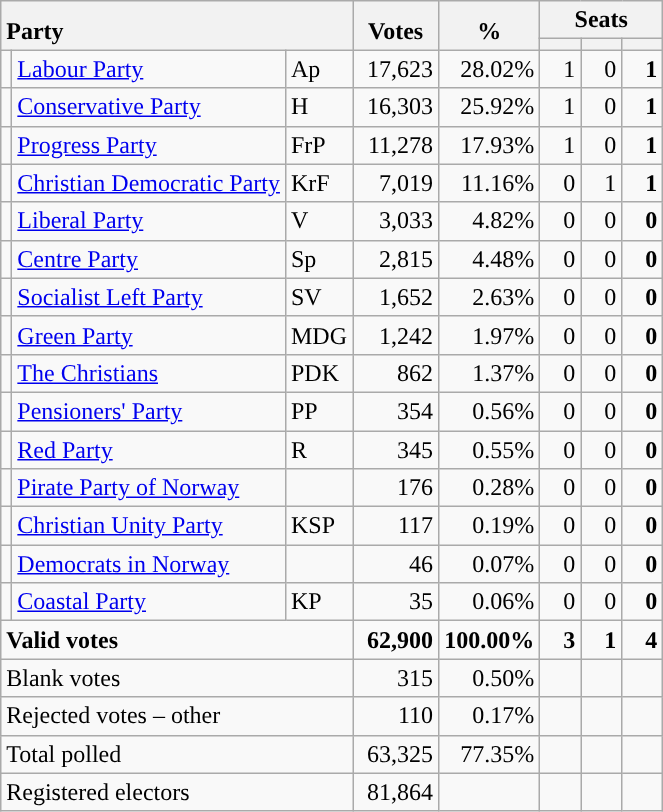<table class="wikitable" border="1" style="text-align:right;">
<tr>
<th style="text-align:left;" valign=bottom rowspan=2 colspan=3>Party</th>
<th align=center valign=bottom rowspan=2 width="50">Votes</th>
<th align=center valign=bottom rowspan=2 width="50">%</th>
<th colspan=3>Seats</th>
</tr>
<tr>
<th align=center valign=bottom width="20"><small></small></th>
<th align=center valign=bottom width="20"><small><a href='#'></a></small></th>
<th align=center valign=bottom width="20"><small></small></th>
</tr>
<tr>
<td style="color:inherit;background:"></td>
<td align=left><a href='#'>Labour Party</a></td>
<td align=left>Ap</td>
<td>17,623</td>
<td>28.02%</td>
<td>1</td>
<td>0</td>
<td><strong>1</strong></td>
</tr>
<tr>
<td style="color:inherit;background:"></td>
<td align=left><a href='#'>Conservative Party</a></td>
<td align=left>H</td>
<td>16,303</td>
<td>25.92%</td>
<td>1</td>
<td>0</td>
<td><strong>1</strong></td>
</tr>
<tr>
<td style="color:inherit;background:"></td>
<td align=left><a href='#'>Progress Party</a></td>
<td align=left>FrP</td>
<td>11,278</td>
<td>17.93%</td>
<td>1</td>
<td>0</td>
<td><strong>1</strong></td>
</tr>
<tr>
<td style="color:inherit;background:"></td>
<td align=left><a href='#'>Christian Democratic Party</a></td>
<td align=left>KrF</td>
<td>7,019</td>
<td>11.16%</td>
<td>0</td>
<td>1</td>
<td><strong>1</strong></td>
</tr>
<tr>
<td style="color:inherit;background:"></td>
<td align=left><a href='#'>Liberal Party</a></td>
<td align=left>V</td>
<td>3,033</td>
<td>4.82%</td>
<td>0</td>
<td>0</td>
<td><strong>0</strong></td>
</tr>
<tr>
<td style="color:inherit;background:"></td>
<td align=left><a href='#'>Centre Party</a></td>
<td align=left>Sp</td>
<td>2,815</td>
<td>4.48%</td>
<td>0</td>
<td>0</td>
<td><strong>0</strong></td>
</tr>
<tr>
<td style="color:inherit;background:"></td>
<td align=left><a href='#'>Socialist Left Party</a></td>
<td align=left>SV</td>
<td>1,652</td>
<td>2.63%</td>
<td>0</td>
<td>0</td>
<td><strong>0</strong></td>
</tr>
<tr>
<td style="color:inherit;background:"></td>
<td align=left><a href='#'>Green Party</a></td>
<td align=left>MDG</td>
<td>1,242</td>
<td>1.97%</td>
<td>0</td>
<td>0</td>
<td><strong>0</strong></td>
</tr>
<tr>
<td style="color:inherit;background:"></td>
<td align=left><a href='#'>The Christians</a></td>
<td align=left>PDK</td>
<td>862</td>
<td>1.37%</td>
<td>0</td>
<td>0</td>
<td><strong>0</strong></td>
</tr>
<tr>
<td style="color:inherit;background:"></td>
<td align=left><a href='#'>Pensioners' Party</a></td>
<td align=left>PP</td>
<td>354</td>
<td>0.56%</td>
<td>0</td>
<td>0</td>
<td><strong>0</strong></td>
</tr>
<tr>
<td style="color:inherit;background:"></td>
<td align=left><a href='#'>Red Party</a></td>
<td align=left>R</td>
<td>345</td>
<td>0.55%</td>
<td>0</td>
<td>0</td>
<td><strong>0</strong></td>
</tr>
<tr>
<td style="color:inherit;background:"></td>
<td align=left><a href='#'>Pirate Party of Norway</a></td>
<td align=left></td>
<td>176</td>
<td>0.28%</td>
<td>0</td>
<td>0</td>
<td><strong>0</strong></td>
</tr>
<tr>
<td style="color:inherit;background:"></td>
<td align=left><a href='#'>Christian Unity Party</a></td>
<td align=left>KSP</td>
<td>117</td>
<td>0.19%</td>
<td>0</td>
<td>0</td>
<td><strong>0</strong></td>
</tr>
<tr>
<td style="color:inherit;background:"></td>
<td align=left><a href='#'>Democrats in Norway</a></td>
<td align=left></td>
<td>46</td>
<td>0.07%</td>
<td>0</td>
<td>0</td>
<td><strong>0</strong></td>
</tr>
<tr>
<td style="color:inherit;background:"></td>
<td align=left><a href='#'>Coastal Party</a></td>
<td align=left>KP</td>
<td>35</td>
<td>0.06%</td>
<td>0</td>
<td>0</td>
<td><strong>0</strong></td>
</tr>
<tr style="font-weight:bold">
<td align=left colspan=3>Valid votes</td>
<td>62,900</td>
<td>100.00%</td>
<td>3</td>
<td>1</td>
<td>4</td>
</tr>
<tr>
<td align=left colspan=3>Blank votes</td>
<td>315</td>
<td>0.50%</td>
<td></td>
<td></td>
<td></td>
</tr>
<tr>
<td align=left colspan=3>Rejected votes – other</td>
<td>110</td>
<td>0.17%</td>
<td></td>
<td></td>
<td></td>
</tr>
<tr>
<td align=left colspan=3>Total polled</td>
<td>63,325</td>
<td>77.35%</td>
<td></td>
<td></td>
<td></td>
</tr>
<tr>
<td align=left colspan=3>Registered electors</td>
<td>81,864</td>
<td></td>
<td></td>
<td></td>
<td></td>
</tr>
</table>
